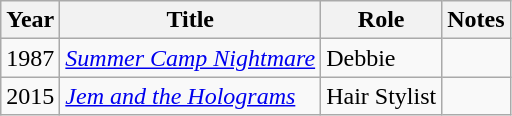<table class="wikitable sortable">
<tr>
<th>Year</th>
<th>Title</th>
<th>Role</th>
<th>Notes</th>
</tr>
<tr>
<td>1987</td>
<td><em><a href='#'>Summer Camp Nightmare</a></em></td>
<td>Debbie</td>
<td></td>
</tr>
<tr>
<td>2015</td>
<td><em><a href='#'>Jem and the Holograms</a></em></td>
<td>Hair Stylist</td>
<td></td>
</tr>
</table>
